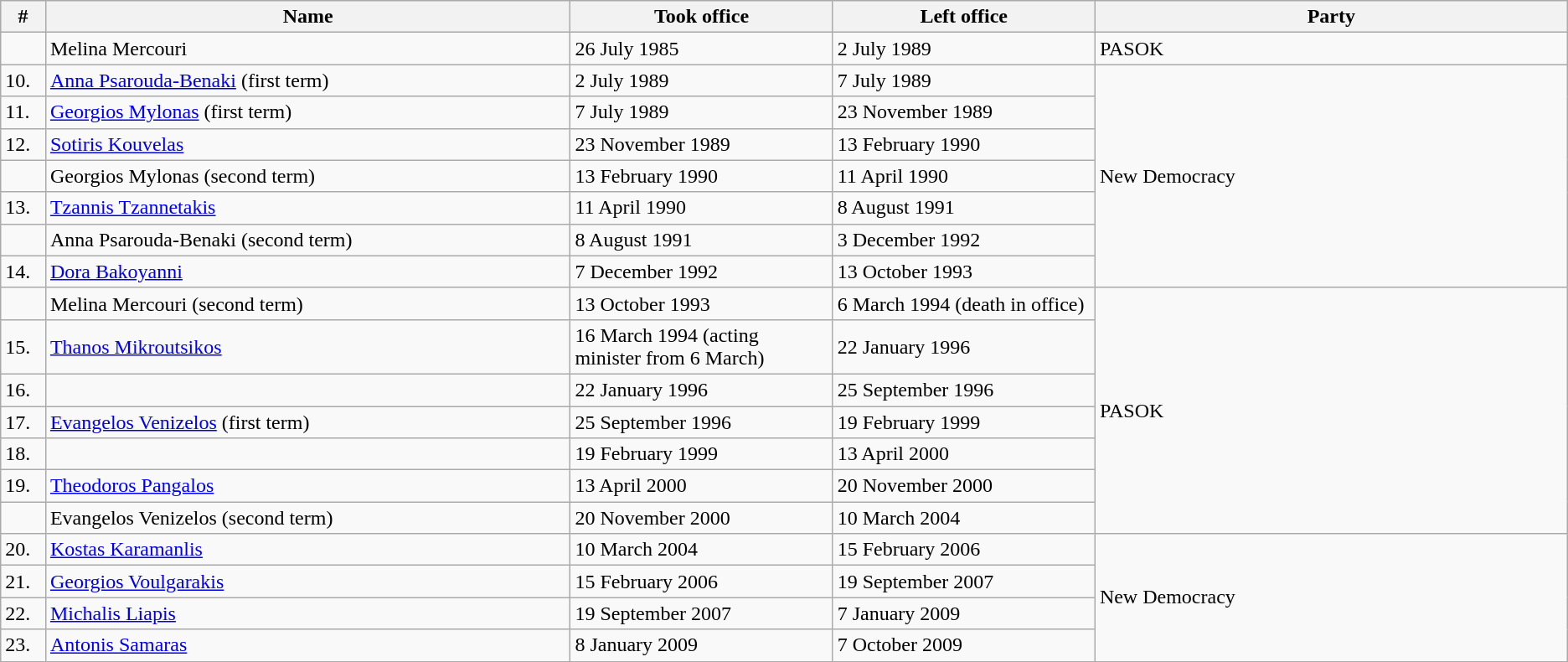<table class="wikitable">
<tr>
<th width="1%">#</th>
<th width="20%">Name</th>
<th width="10%">Took office</th>
<th width="10%">Left office</th>
<th width="18%">Party</th>
</tr>
<tr>
<td></td>
<td>Melina Mercouri</td>
<td>26 July 1985</td>
<td>2 July 1989</td>
<td>PASOK</td>
</tr>
<tr>
<td>10.</td>
<td><a href='#'>Anna Psarouda-Benaki</a> (first term)</td>
<td>2 July 1989</td>
<td>7 July 1989</td>
<td rowspan=7>New Democracy</td>
</tr>
<tr>
<td>11.</td>
<td><a href='#'>Georgios Mylonas</a> (first term)</td>
<td>7 July 1989</td>
<td>23 November 1989</td>
</tr>
<tr>
<td>12.</td>
<td><a href='#'>Sotiris Kouvelas</a></td>
<td>23 November 1989</td>
<td>13 February 1990</td>
</tr>
<tr>
<td></td>
<td>Georgios Mylonas (second term)</td>
<td>13 February 1990</td>
<td>11 April 1990</td>
</tr>
<tr>
<td>13.</td>
<td><a href='#'>Tzannis Tzannetakis</a></td>
<td>11 April 1990</td>
<td>8 August 1991</td>
</tr>
<tr>
<td></td>
<td>Anna Psarouda-Benaki (second term)</td>
<td>8 August 1991</td>
<td>3 December 1992</td>
</tr>
<tr>
<td>14.</td>
<td><a href='#'>Dora Bakoyanni</a></td>
<td>7 December 1992</td>
<td>13 October 1993</td>
</tr>
<tr>
<td></td>
<td>Melina Mercouri (second term)</td>
<td>13 October 1993</td>
<td>6 March 1994 (death in office)</td>
<td rowspan=7>PASOK</td>
</tr>
<tr>
<td>15.</td>
<td><a href='#'>Thanos Mikroutsikos</a></td>
<td>16 March 1994 (acting minister from 6 March)</td>
<td>22 January 1996</td>
</tr>
<tr>
<td>16.</td>
<td></td>
<td>22 January 1996</td>
<td>25 September 1996</td>
</tr>
<tr>
<td>17.</td>
<td><a href='#'>Evangelos Venizelos</a> (first term)</td>
<td>25 September 1996</td>
<td>19 February 1999</td>
</tr>
<tr>
<td>18.</td>
<td></td>
<td>19 February 1999</td>
<td>13 April 2000</td>
</tr>
<tr>
<td>19.</td>
<td><a href='#'>Theodoros Pangalos</a></td>
<td>13 April 2000</td>
<td>20 November 2000</td>
</tr>
<tr>
<td></td>
<td>Evangelos Venizelos (second term)</td>
<td>20 November 2000</td>
<td>10 March 2004</td>
</tr>
<tr>
<td>20.</td>
<td><a href='#'>Kostas Karamanlis</a></td>
<td>10 March 2004</td>
<td>15 February 2006</td>
<td rowspan=4>New Democracy</td>
</tr>
<tr>
<td>21.</td>
<td><a href='#'>Georgios Voulgarakis</a></td>
<td>15 February 2006</td>
<td>19 September 2007</td>
</tr>
<tr>
<td>22.</td>
<td><a href='#'>Michalis Liapis</a></td>
<td>19 September 2007</td>
<td>7 January 2009</td>
</tr>
<tr>
<td>23.</td>
<td><a href='#'>Antonis Samaras</a></td>
<td>8 January 2009</td>
<td>7 October 2009</td>
</tr>
</table>
